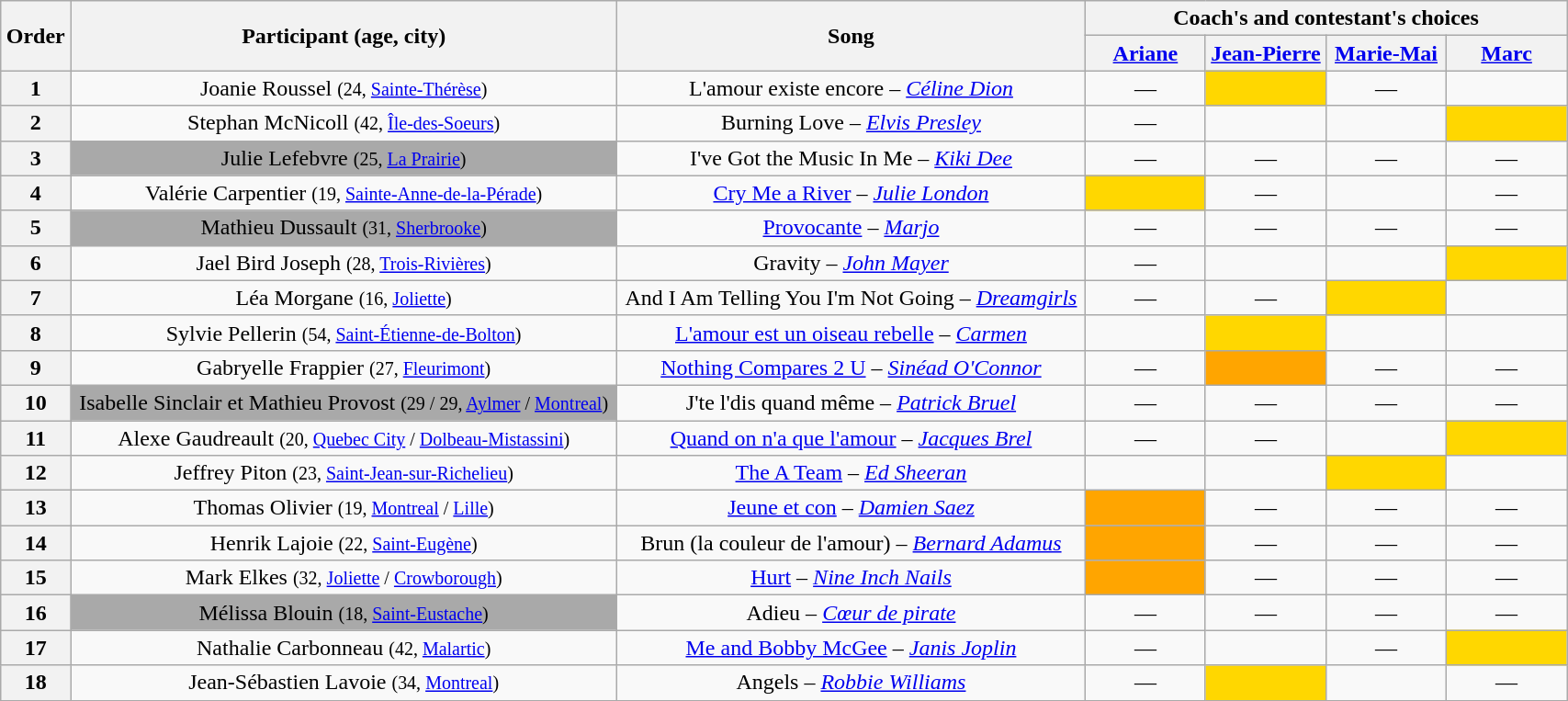<table class="wikitable plainrowheaders"  style="text-align:center; width:90%;">
<tr>
<th scope="col" rowspan="2">Order</th>
<th scope="col" rowspan="2">Participant (age, city)</th>
<th scope="col" rowspan="2">Song</th>
<th colspan="4">Coach's and contestant's choices</th>
</tr>
<tr>
<th style="width:5em;"><a href='#'>Ariane</a></th>
<th style="width:5em;"><a href='#'>Jean-Pierre</a></th>
<th style="width:5em;"><a href='#'>Marie-Mai</a></th>
<th style="width:5em;"><a href='#'>Marc</a></th>
</tr>
<tr>
<th scope=col>1</th>
<td>Joanie Roussel <small>(24, <a href='#'>Sainte-Thérèse</a>)</small></td>
<td>L'amour existe encore – <em><a href='#'>Céline Dion</a></em></td>
<td>—</td>
<td style="background:gold;text-align:center;"></td>
<td>—</td>
<td></td>
</tr>
<tr>
<th scope=col>2</th>
<td>Stephan McNicoll <small>(42, <a href='#'>Île-des-Soeurs</a>)</small></td>
<td>Burning Love – <em><a href='#'>Elvis Presley</a></em></td>
<td>—</td>
<td></td>
<td></td>
<td style="background:gold;text-align:center;"></td>
</tr>
<tr>
<th scope=col>3</th>
<td style="background:darkgrey;text-align:center;">Julie Lefebvre <small>(25, <a href='#'>La Prairie</a>)</small></td>
<td>I've Got the Music In Me – <em><a href='#'>Kiki Dee</a></em></td>
<td>—</td>
<td>—</td>
<td>—</td>
<td>—</td>
</tr>
<tr>
<th scope=col>4</th>
<td>Valérie Carpentier <small>(19, <a href='#'>Sainte-Anne-de-la-Pérade</a>)</small></td>
<td><a href='#'>Cry Me a River</a> – <em><a href='#'>Julie London</a></em></td>
<td style="background:gold;text-align:center;"></td>
<td>—</td>
<td></td>
<td>—</td>
</tr>
<tr>
<th scope=col>5</th>
<td style="background:darkgrey;text-align:center;">Mathieu Dussault <small>(31, <a href='#'>Sherbrooke</a>)</small></td>
<td><a href='#'>Provocante</a> – <em><a href='#'>Marjo</a></em></td>
<td>—</td>
<td>—</td>
<td>—</td>
<td>—</td>
</tr>
<tr>
<th scope=col>6</th>
<td>Jael Bird Joseph <small>(28, <a href='#'>Trois-Rivières</a>)</small></td>
<td>Gravity – <em><a href='#'>John Mayer</a></em></td>
<td>—</td>
<td></td>
<td></td>
<td style="background:gold;text-align:center;"></td>
</tr>
<tr>
<th scope=col>7</th>
<td>Léa Morgane <small>(16, <a href='#'>Joliette</a>)</small></td>
<td>And I Am Telling You I'm Not Going – <em><a href='#'>Dreamgirls</a></em></td>
<td>—</td>
<td>—</td>
<td style="background:gold;text-align:center;"></td>
<td></td>
</tr>
<tr>
<th scope=col>8</th>
<td>Sylvie Pellerin <small>(54, <a href='#'>Saint-Étienne-de-Bolton</a>)</small></td>
<td><a href='#'>L'amour est un oiseau rebelle</a> – <em><a href='#'>Carmen</a></em></td>
<td></td>
<td style="background:gold;text-align:center;"></td>
<td></td>
<td></td>
</tr>
<tr>
<th scope=col>9</th>
<td>Gabryelle Frappier <small>(27, <a href='#'>Fleurimont</a>)</small></td>
<td><a href='#'>Nothing Compares 2 U</a> – <em><a href='#'>Sinéad O'Connor</a></em></td>
<td>—</td>
<td style="background:orange;text-align:center;"></td>
<td>—</td>
<td>—</td>
</tr>
<tr>
<th scope=col>10</th>
<td style="background:darkgrey;text-align:center;">Isabelle Sinclair et Mathieu Provost <small>(29 / 29, <a href='#'>Aylmer</a> / <a href='#'>Montreal</a>)</small></td>
<td>J'te l'dis quand même – <em><a href='#'>Patrick Bruel</a></em></td>
<td>—</td>
<td>—</td>
<td>—</td>
<td>—</td>
</tr>
<tr>
<th scope=col>11</th>
<td>Alexe Gaudreault <small>(20, <a href='#'>Quebec City</a> / <a href='#'>Dolbeau-Mistassini</a>)</small></td>
<td><a href='#'>Quand on n'a que l'amour</a> – <em><a href='#'>Jacques Brel</a></em></td>
<td>—</td>
<td>—</td>
<td></td>
<td style="background:gold;text-align:center;"></td>
</tr>
<tr>
<th scope=col>12</th>
<td>Jeffrey Piton <small>(23, <a href='#'>Saint-Jean-sur-Richelieu</a>)</small></td>
<td><a href='#'>The A Team</a> – <em><a href='#'>Ed Sheeran</a></em></td>
<td></td>
<td></td>
<td style="background:gold;text-align:center;"></td>
<td></td>
</tr>
<tr>
<th scope=col>13</th>
<td>Thomas Olivier <small>(19, <a href='#'>Montreal</a> / <a href='#'>Lille</a>)</small></td>
<td><a href='#'>Jeune et con</a> – <em><a href='#'>Damien Saez</a></em></td>
<td style="background:orange;text-align:center;"></td>
<td>—</td>
<td>—</td>
<td>—</td>
</tr>
<tr>
<th scope=col>14</th>
<td>Henrik Lajoie <small>(22, <a href='#'>Saint-Eugène</a>)</small></td>
<td>Brun (la couleur de l'amour) – <em><a href='#'>Bernard Adamus</a></em></td>
<td style="background:orange;text-align:center;"></td>
<td>—</td>
<td>—</td>
<td>—</td>
</tr>
<tr>
<th scope=col>15</th>
<td>Mark Elkes <small>(32, <a href='#'>Joliette</a> / <a href='#'>Crowborough</a>)</small></td>
<td><a href='#'>Hurt</a> – <em><a href='#'>Nine Inch Nails</a></em></td>
<td style="background:orange;text-align:center;"></td>
<td>—</td>
<td>—</td>
<td>—</td>
</tr>
<tr>
<th scope=col>16</th>
<td style="background:darkgrey;text-align:center;">Mélissa Blouin <small>(18, <a href='#'>Saint-Eustache</a>)</small></td>
<td>Adieu – <em><a href='#'>Cœur de pirate</a></em></td>
<td>—</td>
<td>—</td>
<td>—</td>
<td>—</td>
</tr>
<tr>
<th scope=col>17</th>
<td>Nathalie Carbonneau <small>(42, <a href='#'>Malartic</a>)</small></td>
<td><a href='#'>Me and Bobby McGee</a> – <em><a href='#'>Janis Joplin</a></em></td>
<td>—</td>
<td></td>
<td>—</td>
<td style="background:gold;text-align:center;"></td>
</tr>
<tr>
<th scope=col>18</th>
<td>Jean-Sébastien Lavoie <small>(34, <a href='#'>Montreal</a>)</small></td>
<td>Angels – <em><a href='#'>Robbie Williams</a></em></td>
<td>—</td>
<td style="background:gold;text-align:center;"></td>
<td></td>
<td>—</td>
</tr>
<tr>
</tr>
</table>
